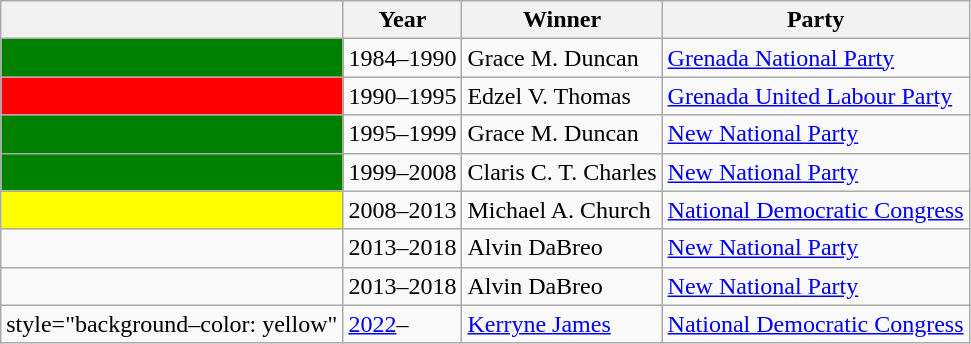<table class="wikitable">
<tr>
<th></th>
<th><strong>Year</strong></th>
<th><strong>Winner</strong></th>
<th><strong>Party</strong></th>
</tr>
<tr>
<td style="background-color: Green"></td>
<td>1984–1990</td>
<td>Grace M. Duncan</td>
<td><a href='#'>Grenada National Party</a></td>
</tr>
<tr>
<td style="background-color: Red"></td>
<td>1990–1995</td>
<td>Edzel V. Thomas</td>
<td><a href='#'>Grenada United Labour Party</a></td>
</tr>
<tr>
<td style="background-color: Green"></td>
<td>1995–1999</td>
<td>Grace M. Duncan</td>
<td><a href='#'>New National Party</a></td>
</tr>
<tr>
<td style="background-color: Green"></td>
<td>1999–2008</td>
<td>Claris C. T. Charles</td>
<td><a href='#'>New National Party</a></td>
</tr>
<tr>
<td style="background-color: Yellow"></td>
<td>2008–2013</td>
<td>Michael A. Church</td>
<td><a href='#'>National Democratic Congress</a></td>
</tr>
<tr>
<td style="background–color: Green"></td>
<td>2013–2018</td>
<td>Alvin DaBreo</td>
<td><a href='#'>New National Party</a></td>
</tr>
<tr>
<td style="background–color: Green"></td>
<td>2013–2018</td>
<td>Alvin DaBreo</td>
<td><a href='#'>New National Party</a></td>
</tr>
<tr>
<td>style="background–color: yellow"</td>
<td><a href='#'>2022</a>–</td>
<td><a href='#'>Kerryne James</a></td>
<td><a href='#'>National Democratic Congress</a></td>
</tr>
</table>
